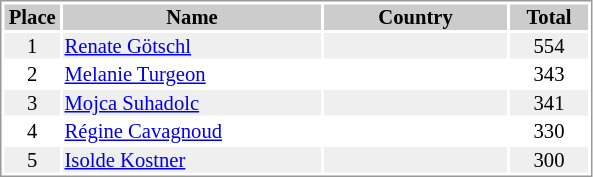<table border="0" style="border: 1px solid #999; background-color:#FFFFFF; text-align:center; font-size:86%; line-height:15px;">
<tr align="center" bgcolor="#CCCCCC">
<th width=35>Place</th>
<th width=170>Name</th>
<th width=120>Country</th>
<th width=50>Total</th>
</tr>
<tr bgcolor="#EFEFEF">
<td>1</td>
<td align="left"><a href='#'>Renate Götschl</a></td>
<td align="left"></td>
<td>554</td>
</tr>
<tr>
<td>2</td>
<td align="left"><a href='#'>Melanie Turgeon</a></td>
<td align="left"></td>
<td>343</td>
</tr>
<tr bgcolor="#EFEFEF">
<td>3</td>
<td align="left"><a href='#'>Mojca Suhadolc</a></td>
<td align="left"></td>
<td>341</td>
</tr>
<tr>
<td>4</td>
<td align="left"><a href='#'>Régine Cavagnoud</a></td>
<td align="left"></td>
<td>330</td>
</tr>
<tr bgcolor="#EFEFEF">
<td>5</td>
<td align="left"><a href='#'>Isolde Kostner</a></td>
<td align="left"></td>
<td>300</td>
</tr>
</table>
